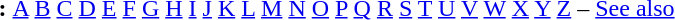<table id="toc" border="0">
<tr>
<th>:</th>
<td><a href='#'>A</a> <a href='#'>B</a> <a href='#'>C</a> <a href='#'>D</a> <a href='#'>E</a> <a href='#'>F</a> <a href='#'>G</a> <a href='#'>H</a> <a href='#'>I</a> <a href='#'>J</a> <a href='#'>K</a> <a href='#'>L</a> <a href='#'>M</a> <a href='#'>N</a> <a href='#'>O</a> <a href='#'>P</a> <a href='#'>Q</a> <a href='#'>R</a> <a href='#'>S</a> <a href='#'>T</a> <a href='#'>U</a> <a href='#'>V</a> <a href='#'>W</a> <a href='#'>X</a> <a href='#'>Y</a>  <a href='#'>Z</a> – <a href='#'>See also</a></td>
</tr>
</table>
